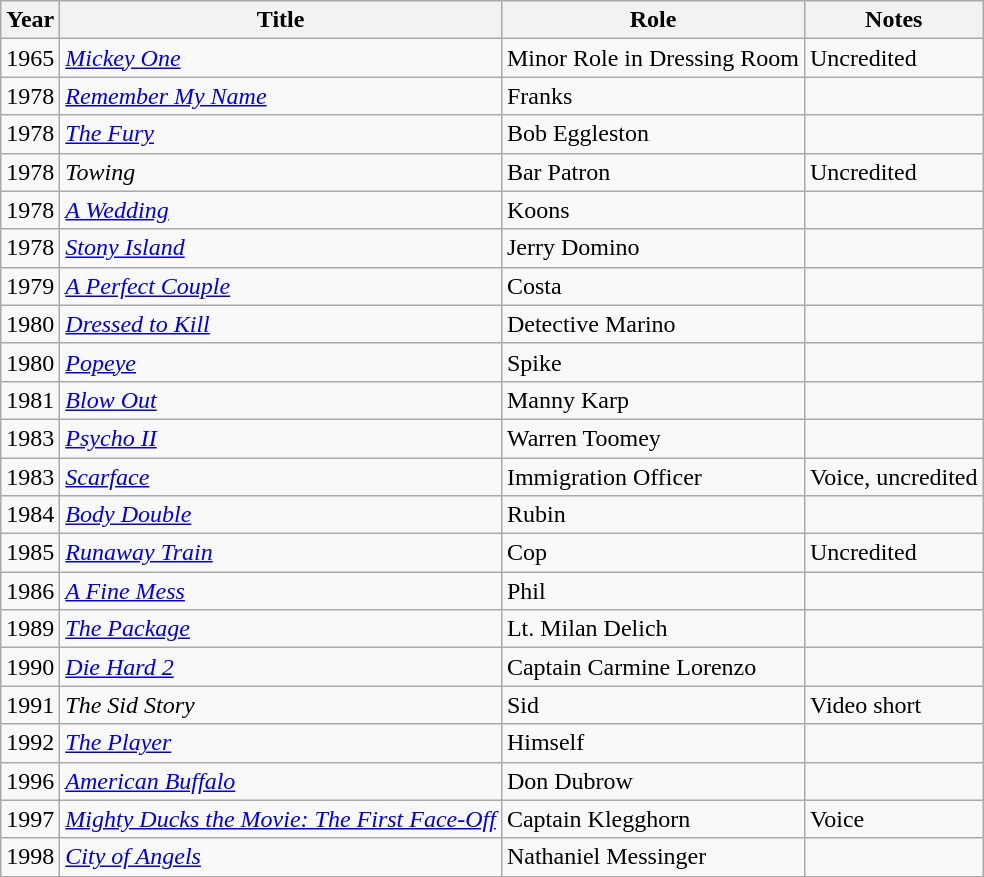<table class="wikitable sortable">
<tr>
<th>Year</th>
<th>Title</th>
<th>Role</th>
<th class="unsortable">Notes</th>
</tr>
<tr>
<td>1965</td>
<td><em><a href='#'>Mickey One</a></em></td>
<td>Minor Role in Dressing Room</td>
<td>Uncredited</td>
</tr>
<tr>
<td>1978</td>
<td><em><a href='#'>Remember My Name</a></em></td>
<td>Franks</td>
<td></td>
</tr>
<tr>
<td>1978</td>
<td><em><a href='#'>The Fury</a></em></td>
<td>Bob Eggleston</td>
<td></td>
</tr>
<tr>
<td>1978</td>
<td><em>Towing</em></td>
<td>Bar Patron</td>
<td>Uncredited</td>
</tr>
<tr>
<td>1978</td>
<td><em><a href='#'>A Wedding</a></em></td>
<td>Koons</td>
<td></td>
</tr>
<tr>
<td>1978</td>
<td><em><a href='#'>Stony Island</a></em></td>
<td>Jerry Domino</td>
<td></td>
</tr>
<tr>
<td>1979</td>
<td><em><a href='#'>A Perfect Couple</a></em></td>
<td>Costa</td>
<td></td>
</tr>
<tr>
<td>1980</td>
<td><em><a href='#'>Dressed to Kill</a></em></td>
<td>Detective Marino</td>
<td></td>
</tr>
<tr>
<td>1980</td>
<td><em><a href='#'>Popeye</a></em></td>
<td>Spike</td>
<td></td>
</tr>
<tr>
<td>1981</td>
<td><em><a href='#'>Blow Out</a></em></td>
<td>Manny Karp</td>
<td></td>
</tr>
<tr>
<td>1983</td>
<td><em><a href='#'>Psycho II</a></em></td>
<td>Warren Toomey</td>
<td></td>
</tr>
<tr>
<td>1983</td>
<td><em><a href='#'>Scarface</a></em></td>
<td>Immigration Officer</td>
<td>Voice, uncredited</td>
</tr>
<tr>
<td>1984</td>
<td><em><a href='#'>Body Double</a></em></td>
<td>Rubin</td>
<td></td>
</tr>
<tr>
<td>1985</td>
<td><em><a href='#'>Runaway Train</a></em></td>
<td>Cop</td>
<td>Uncredited</td>
</tr>
<tr>
<td>1986</td>
<td><em><a href='#'>A Fine Mess</a></em></td>
<td>Phil</td>
<td></td>
</tr>
<tr>
<td>1989</td>
<td><em><a href='#'>The Package</a></em></td>
<td>Lt. Milan Delich</td>
<td></td>
</tr>
<tr>
<td>1990</td>
<td><em><a href='#'>Die Hard 2</a></em></td>
<td>Captain Carmine Lorenzo</td>
<td></td>
</tr>
<tr>
<td>1991</td>
<td><em>The Sid Story</em></td>
<td>Sid</td>
<td>Video short</td>
</tr>
<tr>
<td>1992</td>
<td><em><a href='#'>The Player</a></em></td>
<td>Himself</td>
<td></td>
</tr>
<tr>
<td>1996</td>
<td><em><a href='#'>American Buffalo</a></em></td>
<td>Don Dubrow</td>
<td></td>
</tr>
<tr>
<td>1997</td>
<td><em><a href='#'>Mighty Ducks the Movie: The First Face-Off</a></em></td>
<td>Captain Klegghorn</td>
<td>Voice</td>
</tr>
<tr>
<td>1998</td>
<td><em><a href='#'>City of Angels</a></em></td>
<td>Nathaniel Messinger</td>
<td></td>
</tr>
</table>
